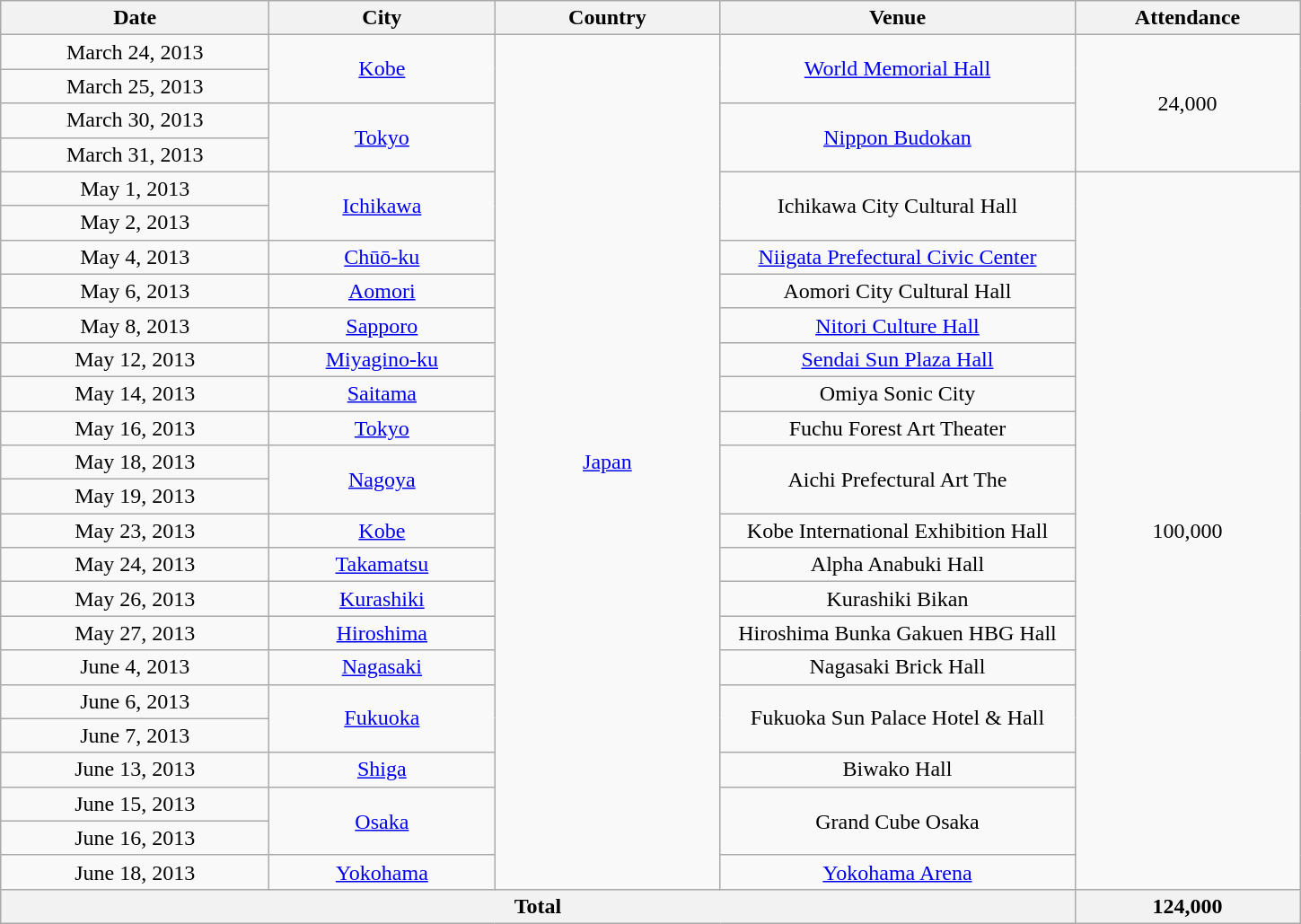<table class="wikitable" style="text-align:center;">
<tr>
<th scope="col" style="width:12em;">Date</th>
<th scope="col" style="width:10em;">City</th>
<th scope="col" style="width:10em;">Country</th>
<th scope="col" style="width:16em;">Venue</th>
<th scope="col" style="width:10em;">Attendance</th>
</tr>
<tr>
<td>March 24, 2013</td>
<td rowspan="2"><a href='#'>Kobe</a></td>
<td rowspan="25"><a href='#'>Japan</a></td>
<td rowspan="2"><a href='#'>World Memorial Hall</a></td>
<td rowspan="4">24,000</td>
</tr>
<tr>
<td>March 25, 2013</td>
</tr>
<tr>
<td>March 30, 2013</td>
<td rowspan="2"><a href='#'>Tokyo</a></td>
<td rowspan="2"><a href='#'>Nippon Budokan</a></td>
</tr>
<tr>
<td>March 31, 2013</td>
</tr>
<tr>
<td>May 1, 2013</td>
<td rowspan="2"><a href='#'>Ichikawa</a></td>
<td rowspan="2">Ichikawa City Cultural Hall</td>
<td rowspan="21">100,000</td>
</tr>
<tr>
<td>May 2, 2013</td>
</tr>
<tr>
<td>May 4, 2013</td>
<td><a href='#'>Chūō-ku</a></td>
<td><a href='#'>Niigata Prefectural Civic Center</a></td>
</tr>
<tr>
<td>May 6, 2013</td>
<td><a href='#'>Aomori</a></td>
<td>Aomori City Cultural Hall</td>
</tr>
<tr>
<td>May 8, 2013</td>
<td><a href='#'>Sapporo</a></td>
<td><a href='#'>Nitori Culture Hall</a></td>
</tr>
<tr>
<td>May 12, 2013</td>
<td><a href='#'>Miyagino-ku</a></td>
<td><a href='#'>Sendai Sun Plaza Hall</a></td>
</tr>
<tr>
<td>May 14, 2013</td>
<td><a href='#'>Saitama</a></td>
<td>Omiya Sonic City</td>
</tr>
<tr>
<td>May 16, 2013</td>
<td><a href='#'>Tokyo</a></td>
<td>Fuchu Forest Art Theater</td>
</tr>
<tr>
<td>May 18, 2013</td>
<td rowspan="2"><a href='#'>Nagoya</a></td>
<td rowspan="2">Aichi Prefectural Art The</td>
</tr>
<tr>
<td>May 19, 2013</td>
</tr>
<tr>
<td>May 23, 2013</td>
<td><a href='#'>Kobe</a></td>
<td>Kobe International Exhibition Hall</td>
</tr>
<tr>
<td>May 24, 2013</td>
<td><a href='#'>Takamatsu</a></td>
<td>Alpha Anabuki Hall</td>
</tr>
<tr>
<td>May 26, 2013</td>
<td><a href='#'>Kurashiki</a></td>
<td>Kurashiki Bikan</td>
</tr>
<tr>
<td>May 27, 2013</td>
<td><a href='#'>Hiroshima</a></td>
<td>Hiroshima Bunka Gakuen HBG Hall</td>
</tr>
<tr>
<td>June 4, 2013</td>
<td><a href='#'>Nagasaki</a></td>
<td>Nagasaki Brick Hall</td>
</tr>
<tr>
<td>June 6, 2013</td>
<td rowspan="2"><a href='#'>Fukuoka</a></td>
<td rowspan="2">Fukuoka Sun Palace Hotel & Hall</td>
</tr>
<tr>
<td>June 7, 2013</td>
</tr>
<tr>
<td>June 13, 2013</td>
<td><a href='#'>Shiga</a></td>
<td>Biwako Hall</td>
</tr>
<tr>
<td>June 15, 2013</td>
<td rowspan="2"><a href='#'>Osaka</a></td>
<td rowspan="2">Grand Cube Osaka</td>
</tr>
<tr>
<td>June 16, 2013</td>
</tr>
<tr>
<td>June 18, 2013</td>
<td><a href='#'>Yokohama</a></td>
<td><a href='#'>Yokohama Arena</a></td>
</tr>
<tr>
<th colspan="4"><strong>Total</strong></th>
<th><strong>124,000</strong></th>
</tr>
</table>
